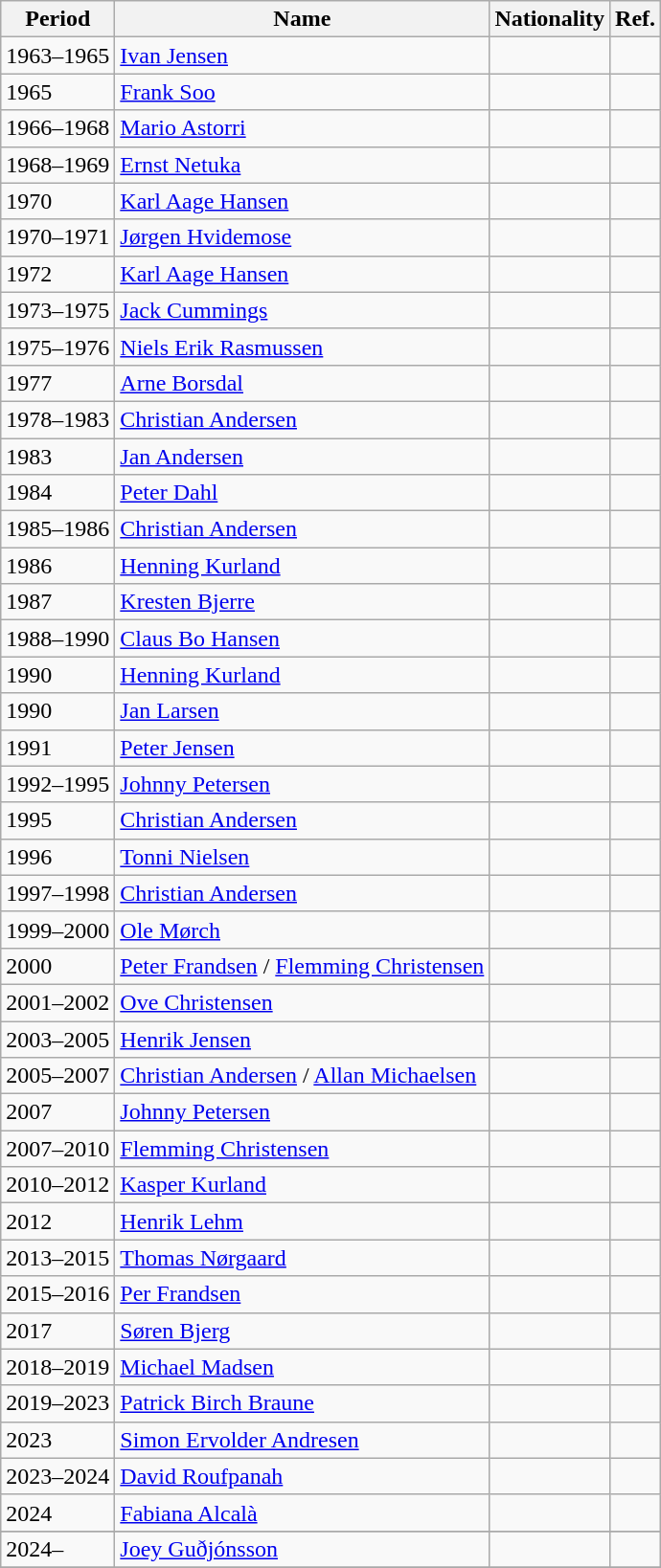<table class="wikitable sortable">
<tr>
<th>Period</th>
<th>Name</th>
<th>Nationality</th>
<th>Ref.</th>
</tr>
<tr>
<td>1963–1965</td>
<td><a href='#'>Ivan Jensen</a></td>
<td></td>
<td align="center"></td>
</tr>
<tr>
<td>1965</td>
<td><a href='#'>Frank Soo</a></td>
<td></td>
<td align="center"></td>
</tr>
<tr>
<td>1966–1968</td>
<td><a href='#'>Mario Astorri</a></td>
<td></td>
<td align="center"></td>
</tr>
<tr>
<td>1968–1969</td>
<td><a href='#'>Ernst Netuka</a></td>
<td></td>
<td align="center"></td>
</tr>
<tr>
<td>1970</td>
<td><a href='#'>Karl Aage Hansen</a></td>
<td></td>
<td align="center"></td>
</tr>
<tr>
<td>1970–1971</td>
<td><a href='#'>Jørgen Hvidemose</a></td>
<td></td>
<td align="center"></td>
</tr>
<tr>
<td>1972</td>
<td><a href='#'>Karl Aage Hansen</a></td>
<td></td>
<td align="center"></td>
</tr>
<tr>
<td>1973–1975</td>
<td><a href='#'>Jack Cummings</a></td>
<td></td>
<td align="center"></td>
</tr>
<tr>
<td>1975–1976</td>
<td><a href='#'>Niels Erik Rasmussen</a></td>
<td></td>
<td align="center"></td>
</tr>
<tr>
<td>1977</td>
<td><a href='#'>Arne Borsdal</a></td>
<td></td>
<td align="center"></td>
</tr>
<tr>
<td>1978–1983</td>
<td><a href='#'>Christian Andersen</a></td>
<td></td>
<td align="center"></td>
</tr>
<tr>
<td>1983</td>
<td><a href='#'>Jan Andersen</a></td>
<td></td>
<td align="center"></td>
</tr>
<tr>
<td>1984</td>
<td><a href='#'>Peter Dahl</a></td>
<td></td>
<td align="center"></td>
</tr>
<tr>
<td>1985–1986</td>
<td><a href='#'>Christian Andersen</a></td>
<td></td>
<td align="center"></td>
</tr>
<tr>
<td>1986</td>
<td><a href='#'>Henning Kurland</a></td>
<td></td>
<td align="center"></td>
</tr>
<tr>
<td>1987</td>
<td><a href='#'>Kresten Bjerre</a></td>
<td></td>
<td align="center"></td>
</tr>
<tr>
<td>1988–1990</td>
<td><a href='#'>Claus Bo Hansen</a></td>
<td></td>
<td align="center"></td>
</tr>
<tr>
<td>1990</td>
<td><a href='#'>Henning Kurland</a></td>
<td></td>
<td align="center"></td>
</tr>
<tr>
<td>1990</td>
<td><a href='#'>Jan Larsen</a></td>
<td></td>
<td align="center"></td>
</tr>
<tr>
<td>1991</td>
<td><a href='#'>Peter Jensen</a></td>
<td></td>
<td align="center"></td>
</tr>
<tr>
<td>1992–1995</td>
<td><a href='#'>Johnny Petersen</a></td>
<td></td>
<td align="center"></td>
</tr>
<tr>
<td>1995</td>
<td><a href='#'>Christian Andersen</a></td>
<td></td>
<td align="center"></td>
</tr>
<tr>
<td>1996</td>
<td><a href='#'>Tonni Nielsen</a></td>
<td></td>
<td align="center"></td>
</tr>
<tr>
<td>1997–1998</td>
<td><a href='#'>Christian Andersen</a></td>
<td></td>
<td align="center"></td>
</tr>
<tr>
<td>1999–2000</td>
<td><a href='#'>Ole Mørch</a></td>
<td></td>
<td align="center"></td>
</tr>
<tr>
<td>2000</td>
<td><a href='#'>Peter Frandsen</a> / <a href='#'>Flemming Christensen</a></td>
<td></td>
<td align="center"></td>
</tr>
<tr>
<td>2001–2002</td>
<td><a href='#'>Ove Christensen</a></td>
<td></td>
<td align="center"></td>
</tr>
<tr>
<td>2003–2005</td>
<td><a href='#'>Henrik Jensen</a></td>
<td></td>
<td align="center"></td>
</tr>
<tr>
<td>2005–2007</td>
<td><a href='#'>Christian Andersen</a> / <a href='#'>Allan Michaelsen</a></td>
<td></td>
<td align="center"></td>
</tr>
<tr>
<td>2007</td>
<td><a href='#'>Johnny Petersen</a></td>
<td></td>
<td align="center"></td>
</tr>
<tr>
<td>2007–2010</td>
<td><a href='#'>Flemming Christensen</a></td>
<td></td>
<td align="center"></td>
</tr>
<tr>
<td>2010–2012</td>
<td><a href='#'>Kasper Kurland</a></td>
<td></td>
<td align="center"></td>
</tr>
<tr>
<td>2012</td>
<td><a href='#'>Henrik Lehm</a></td>
<td></td>
<td align="center"></td>
</tr>
<tr>
<td>2013–2015</td>
<td><a href='#'>Thomas Nørgaard</a></td>
<td></td>
<td align="center"></td>
</tr>
<tr>
<td>2015–2016</td>
<td><a href='#'>Per Frandsen</a></td>
<td></td>
<td align="center"></td>
</tr>
<tr>
<td>2017</td>
<td><a href='#'>Søren Bjerg</a></td>
<td></td>
<td align="center"></td>
</tr>
<tr>
<td>2018–2019</td>
<td><a href='#'>Michael Madsen</a></td>
<td></td>
<td align="center"></td>
</tr>
<tr>
<td>2019–2023</td>
<td><a href='#'>Patrick Birch Braune</a></td>
<td></td>
<td align="center"></td>
</tr>
<tr>
<td>2023</td>
<td><a href='#'>Simon Ervolder Andresen</a></td>
<td></td>
<td align="center"></td>
</tr>
<tr>
<td>2023–2024</td>
<td><a href='#'>David Roufpanah</a></td>
<td></td>
<td align="center"></td>
</tr>
<tr>
<td>2024</td>
<td><a href='#'>Fabiana Alcalà</a></td>
<td></td>
<td align="center"></td>
</tr>
<tr>
</tr>
<tr>
<td>2024–</td>
<td><a href='#'>Joey Guðjónsson</a></td>
<td></td>
<td align="center"></td>
</tr>
<tr>
</tr>
</table>
